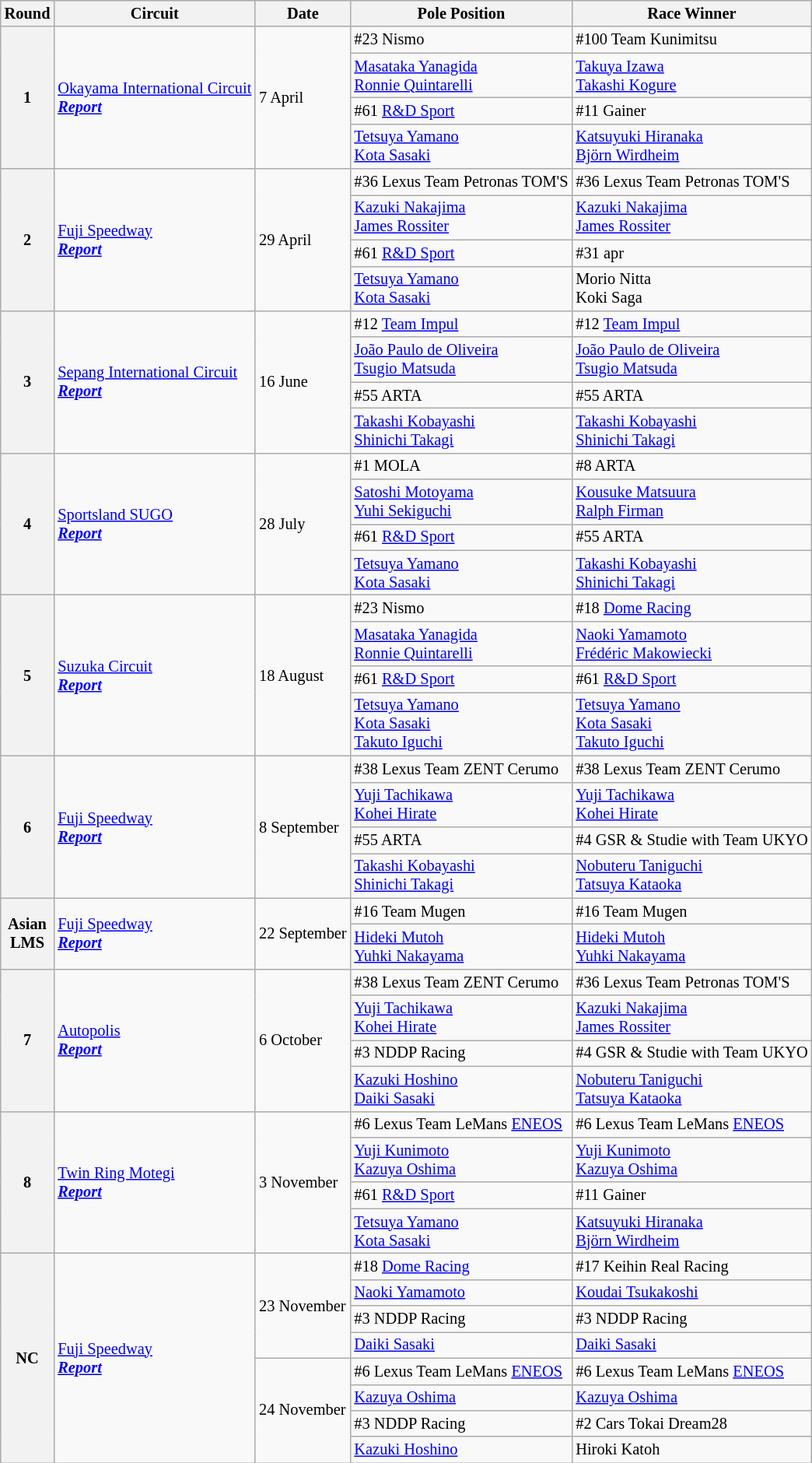<table class="wikitable" style="font-size: 85%;">
<tr>
<th>Round</th>
<th>Circuit</th>
<th>Date</th>
<th>Pole Position</th>
<th>Race Winner</th>
</tr>
<tr>
<th rowspan=4>1</th>
<td rowspan=4> <a href='#'>Okayama International Circuit</a><br><strong><em><a href='#'>Report</a></em></strong></td>
<td rowspan=4>7 April</td>
<td>#23 Nismo</td>
<td>#100 Team Kunimitsu</td>
</tr>
<tr>
<td> <a href='#'>Masataka Yanagida</a><br> <a href='#'>Ronnie Quintarelli</a></td>
<td> <a href='#'>Takuya Izawa</a><br> <a href='#'>Takashi Kogure</a></td>
</tr>
<tr>
<td>#61 <a href='#'>R&D Sport</a></td>
<td>#11 Gainer</td>
</tr>
<tr>
<td> <a href='#'>Tetsuya Yamano</a><br> <a href='#'>Kota Sasaki</a></td>
<td> <a href='#'>Katsuyuki Hiranaka</a><br> <a href='#'>Björn Wirdheim</a></td>
</tr>
<tr>
<th rowspan=4>2</th>
<td rowspan=4> <a href='#'>Fuji Speedway</a><br><strong><em><a href='#'>Report</a></em></strong></td>
<td rowspan=4>29 April</td>
<td>#36 Lexus Team Petronas TOM'S</td>
<td>#36 Lexus Team Petronas TOM'S</td>
</tr>
<tr>
<td> <a href='#'>Kazuki Nakajima</a><br> <a href='#'>James Rossiter</a></td>
<td> <a href='#'>Kazuki Nakajima</a><br> <a href='#'>James Rossiter</a></td>
</tr>
<tr>
<td>#61 <a href='#'>R&D Sport</a></td>
<td>#31 apr</td>
</tr>
<tr>
<td> <a href='#'>Tetsuya Yamano</a><br> <a href='#'>Kota Sasaki</a></td>
<td> Morio Nitta<br> Koki Saga</td>
</tr>
<tr>
<th rowspan=4>3</th>
<td rowspan=4> <a href='#'>Sepang International Circuit</a><br><strong><em><a href='#'>Report</a></em></strong></td>
<td rowspan=4>16 June</td>
<td>#12 <a href='#'>Team Impul</a></td>
<td>#12 <a href='#'>Team Impul</a></td>
</tr>
<tr>
<td> <a href='#'>João Paulo de Oliveira</a><br> <a href='#'>Tsugio Matsuda</a></td>
<td> <a href='#'>João Paulo de Oliveira</a><br> <a href='#'>Tsugio Matsuda</a></td>
</tr>
<tr>
<td>#55 ARTA</td>
<td>#55 ARTA</td>
</tr>
<tr>
<td> <a href='#'>Takashi Kobayashi</a><br> <a href='#'>Shinichi Takagi</a></td>
<td> <a href='#'>Takashi Kobayashi</a><br> <a href='#'>Shinichi Takagi</a></td>
</tr>
<tr>
<th rowspan=4>4</th>
<td rowspan=4> <a href='#'>Sportsland SUGO</a><br><strong><em><a href='#'>Report</a></em></strong></td>
<td rowspan=4>28 July</td>
<td>#1 MOLA</td>
<td>#8 ARTA</td>
</tr>
<tr>
<td> <a href='#'>Satoshi Motoyama</a><br> <a href='#'>Yuhi Sekiguchi</a></td>
<td> <a href='#'>Kousuke Matsuura</a><br> <a href='#'>Ralph Firman</a></td>
</tr>
<tr>
<td>#61 <a href='#'>R&D Sport</a></td>
<td>#55 ARTA</td>
</tr>
<tr>
<td> <a href='#'>Tetsuya Yamano</a><br> <a href='#'>Kota Sasaki</a></td>
<td> <a href='#'>Takashi Kobayashi</a><br> <a href='#'>Shinichi Takagi</a></td>
</tr>
<tr>
<th rowspan=4>5</th>
<td rowspan=4> <a href='#'>Suzuka Circuit</a><br><strong><em><a href='#'>Report</a></em></strong></td>
<td rowspan=4>18 August</td>
<td>#23 Nismo</td>
<td>#18 <a href='#'>Dome Racing</a></td>
</tr>
<tr>
<td> <a href='#'>Masataka Yanagida</a><br> <a href='#'>Ronnie Quintarelli</a></td>
<td> <a href='#'>Naoki Yamamoto</a><br> <a href='#'>Frédéric Makowiecki</a></td>
</tr>
<tr>
<td>#61 <a href='#'>R&D Sport</a></td>
<td>#61 <a href='#'>R&D Sport</a></td>
</tr>
<tr>
<td> <a href='#'>Tetsuya Yamano</a><br> <a href='#'>Kota Sasaki</a><br> <a href='#'>Takuto Iguchi</a></td>
<td> <a href='#'>Tetsuya Yamano</a><br> <a href='#'>Kota Sasaki</a><br> <a href='#'>Takuto Iguchi</a></td>
</tr>
<tr>
<th rowspan=4>6</th>
<td rowspan=4> <a href='#'>Fuji Speedway</a><br><strong><em><a href='#'>Report</a></em></strong></td>
<td rowspan=4>8 September</td>
<td>#38 Lexus Team ZENT Cerumo</td>
<td>#38 Lexus Team ZENT Cerumo</td>
</tr>
<tr>
<td> <a href='#'>Yuji Tachikawa</a><br> <a href='#'>Kohei Hirate</a></td>
<td> <a href='#'>Yuji Tachikawa</a><br> <a href='#'>Kohei Hirate</a></td>
</tr>
<tr>
<td>#55 ARTA</td>
<td>#4 GSR & Studie with Team UKYO</td>
</tr>
<tr>
<td> <a href='#'>Takashi Kobayashi</a><br> <a href='#'>Shinichi Takagi</a></td>
<td> <a href='#'>Nobuteru Taniguchi</a><br> <a href='#'>Tatsuya Kataoka</a></td>
</tr>
<tr>
<th rowspan=2>Asian<br>LMS</th>
<td rowspan=2> <a href='#'>Fuji Speedway</a><br><strong><em><a href='#'>Report</a></em></strong></td>
<td rowspan=2>22 September</td>
<td>#16 Team Mugen</td>
<td>#16 Team Mugen</td>
</tr>
<tr>
<td> <a href='#'>Hideki Mutoh</a><br> <a href='#'>Yuhki Nakayama</a></td>
<td> <a href='#'>Hideki Mutoh</a><br> <a href='#'>Yuhki Nakayama</a></td>
</tr>
<tr>
<th rowspan=4>7</th>
<td rowspan=4> <a href='#'>Autopolis</a><br><strong><em><a href='#'>Report</a></em></strong></td>
<td rowspan=4>6 October</td>
<td>#38 Lexus Team ZENT Cerumo</td>
<td>#36 Lexus Team Petronas TOM'S</td>
</tr>
<tr>
<td> <a href='#'>Yuji Tachikawa</a><br> <a href='#'>Kohei Hirate</a></td>
<td> <a href='#'>Kazuki Nakajima</a><br> <a href='#'>James Rossiter</a></td>
</tr>
<tr>
<td>#3 NDDP Racing</td>
<td>#4 GSR & Studie with Team UKYO</td>
</tr>
<tr>
<td> <a href='#'>Kazuki Hoshino</a><br> <a href='#'>Daiki Sasaki</a></td>
<td> <a href='#'>Nobuteru Taniguchi</a><br> <a href='#'>Tatsuya Kataoka</a></td>
</tr>
<tr>
<th rowspan=4>8</th>
<td rowspan=4> <a href='#'>Twin Ring Motegi</a><br><strong><em><a href='#'>Report</a></em></strong></td>
<td rowspan=4>3 November</td>
<td>#6 Lexus Team LeMans <a href='#'>ENEOS</a></td>
<td>#6 Lexus Team LeMans <a href='#'>ENEOS</a></td>
</tr>
<tr>
<td> <a href='#'>Yuji Kunimoto</a><br> <a href='#'>Kazuya Oshima</a></td>
<td> <a href='#'>Yuji Kunimoto</a><br> <a href='#'>Kazuya Oshima</a></td>
</tr>
<tr>
<td>#61 <a href='#'>R&D Sport</a></td>
<td>#11 Gainer</td>
</tr>
<tr>
<td> <a href='#'>Tetsuya Yamano</a><br> <a href='#'>Kota Sasaki</a></td>
<td> <a href='#'>Katsuyuki Hiranaka</a><br> <a href='#'>Björn Wirdheim</a></td>
</tr>
<tr>
<th rowspan=8>NC</th>
<td rowspan=8> <a href='#'>Fuji Speedway</a><br><strong><em><a href='#'>Report</a></em></strong></td>
<td rowspan=4>23 November</td>
<td>#18 <a href='#'>Dome Racing</a></td>
<td>#17 Keihin Real Racing</td>
</tr>
<tr>
<td> <a href='#'>Naoki Yamamoto</a></td>
<td> <a href='#'>Koudai Tsukakoshi</a></td>
</tr>
<tr>
<td>#3 NDDP Racing</td>
<td>#3 NDDP Racing</td>
</tr>
<tr>
<td> <a href='#'>Daiki Sasaki</a></td>
<td> <a href='#'>Daiki Sasaki</a></td>
</tr>
<tr>
<td rowspan=4>24 November</td>
<td>#6 Lexus Team LeMans <a href='#'>ENEOS</a></td>
<td>#6 Lexus Team LeMans <a href='#'>ENEOS</a></td>
</tr>
<tr>
<td> <a href='#'>Kazuya Oshima</a></td>
<td> <a href='#'>Kazuya Oshima</a></td>
</tr>
<tr>
<td>#3 NDDP Racing</td>
<td>#2 Cars Tokai Dream28</td>
</tr>
<tr>
<td> <a href='#'>Kazuki Hoshino</a></td>
<td> Hiroki Katoh</td>
</tr>
</table>
